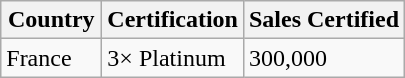<table class="wikitable">
<tr>
<th rowspan="1" width="60">Country</th>
<th rowspan="1" width="80">Certification</th>
<th rowspan="1" width="100">Sales Certified</th>
</tr>
<tr>
<td>France</td>
<td align=left>3× Platinum</td>
<td align=left>300,000</td>
</tr>
</table>
